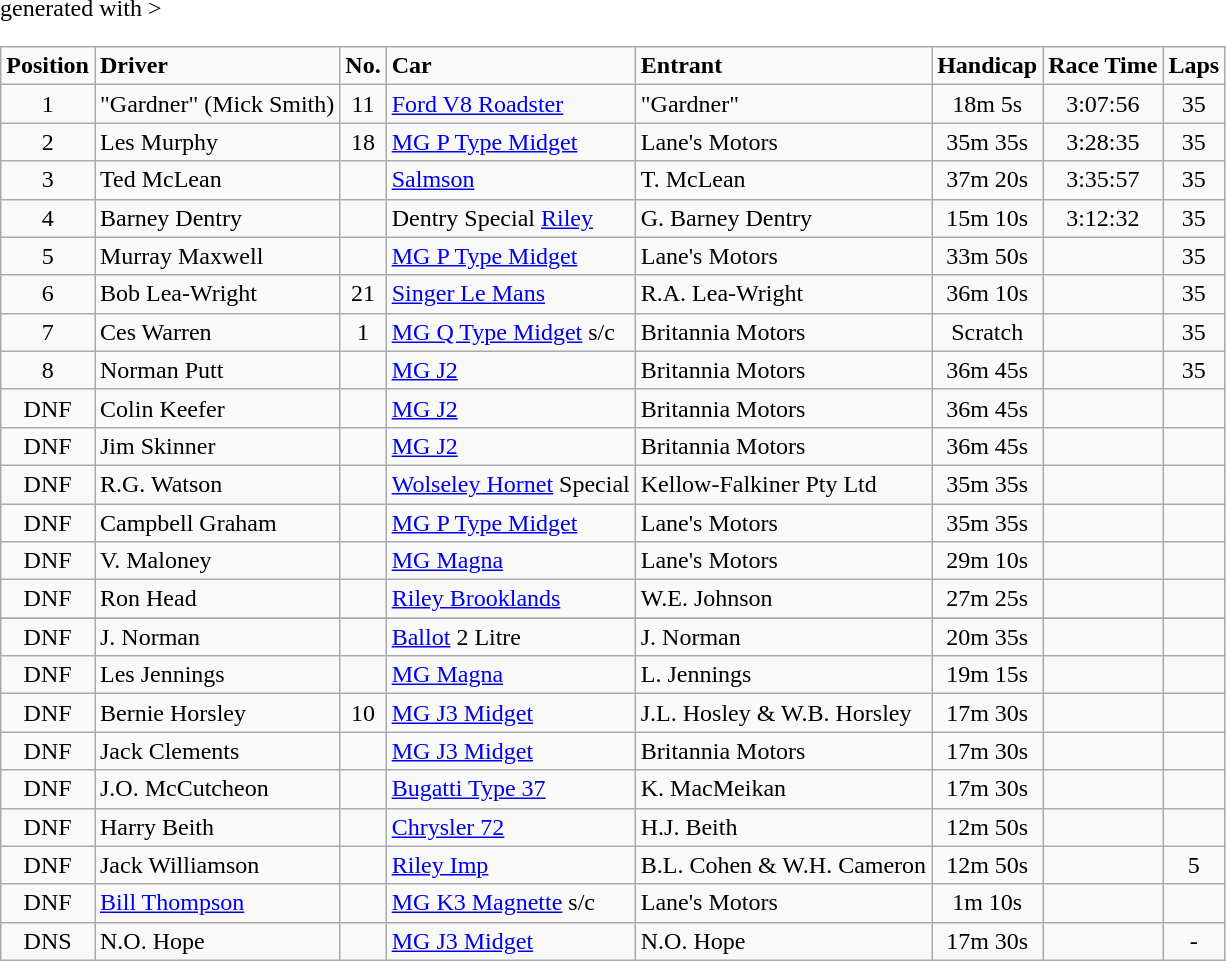<table class="wikitable" <hiddentext>generated with >
<tr style="font-weight:bold">
<td height="14" align="center">Position</td>
<td>Driver</td>
<td align="center">No.</td>
<td>Car</td>
<td>Entrant</td>
<td align="center">Handicap</td>
<td align="center">Race Time</td>
<td align="center">Laps</td>
</tr>
<tr>
<td height="14" align="center">1</td>
<td>"Gardner" (Mick Smith)</td>
<td align="center">11</td>
<td><a href='#'>Ford V8 Roadster</a></td>
<td>"Gardner"</td>
<td align="center">18m 5s</td>
<td align="center">3:07:56</td>
<td align="center">35</td>
</tr>
<tr>
<td height="14" align="center">2</td>
<td>Les Murphy</td>
<td align="center">18</td>
<td><a href='#'>MG P Type Midget</a></td>
<td>Lane's Motors</td>
<td align="center">35m 35s</td>
<td align="center">3:28:35</td>
<td align="center">35</td>
</tr>
<tr>
<td height="14" align="center">3</td>
<td>Ted McLean</td>
<td align="center"></td>
<td><a href='#'>Salmson</a></td>
<td>T. McLean</td>
<td align="center">37m 20s</td>
<td align="center">3:35:57</td>
<td align="center">35</td>
</tr>
<tr>
<td height="14" align="center">4</td>
<td>Barney Dentry</td>
<td align="center"></td>
<td>Dentry Special <a href='#'>Riley</a></td>
<td>G. Barney Dentry</td>
<td align="center">15m 10s</td>
<td align="center">3:12:32</td>
<td align="center">35</td>
</tr>
<tr>
<td height="14" align="center">5</td>
<td>Murray Maxwell</td>
<td align="center"></td>
<td><a href='#'>MG P Type Midget</a></td>
<td>Lane's Motors</td>
<td align="center">33m 50s</td>
<td align="center"></td>
<td align="center">35</td>
</tr>
<tr>
<td height="14" align="center">6</td>
<td>Bob Lea-Wright</td>
<td align="center">21</td>
<td><a href='#'>Singer Le Mans</a></td>
<td>R.A. Lea-Wright</td>
<td align="center">36m 10s</td>
<td align="center"></td>
<td align="center">35</td>
</tr>
<tr>
<td height="14" align="center">7</td>
<td>Ces Warren</td>
<td align="center">1</td>
<td><a href='#'>MG Q Type Midget</a> s/c</td>
<td>Britannia Motors</td>
<td align="center">Scratch</td>
<td align="center"></td>
<td align="center">35</td>
</tr>
<tr>
<td height="14" align="center">8</td>
<td>Norman Putt</td>
<td align="center"></td>
<td><a href='#'>MG J2</a></td>
<td>Britannia Motors</td>
<td align="center">36m 45s</td>
<td align="center"></td>
<td align="center">35</td>
</tr>
<tr>
<td height="14" align="center">DNF</td>
<td>Colin Keefer</td>
<td align="center"></td>
<td><a href='#'>MG J2</a></td>
<td>Britannia Motors</td>
<td align="center">36m 45s</td>
<td align="center"></td>
<td align="center"></td>
</tr>
<tr>
<td height="14" align="center">DNF</td>
<td>Jim Skinner</td>
<td align="center"></td>
<td><a href='#'>MG J2</a></td>
<td>Britannia Motors</td>
<td align="center">36m 45s</td>
<td align="center"></td>
<td align="center"></td>
</tr>
<tr>
<td height="14" align="center">DNF</td>
<td>R.G. Watson</td>
<td align="center"></td>
<td><a href='#'>Wolseley Hornet</a> Special</td>
<td>Kellow-Falkiner Pty Ltd</td>
<td align="center">35m 35s</td>
<td align="center"></td>
<td align="center"></td>
</tr>
<tr>
<td height="14" align="center">DNF</td>
<td>Campbell Graham</td>
<td align="center"></td>
<td><a href='#'>MG P Type Midget</a></td>
<td>Lane's Motors</td>
<td align="center">35m 35s</td>
<td align="center"></td>
<td align="center"></td>
</tr>
<tr>
<td height="14" align="center">DNF</td>
<td>V. Maloney</td>
<td align="center"></td>
<td><a href='#'>MG Magna</a></td>
<td>Lane's Motors</td>
<td align="center">29m 10s</td>
<td align="center"></td>
<td align="center"></td>
</tr>
<tr>
<td height="14" align="center">DNF</td>
<td>Ron Head</td>
<td align="center"></td>
<td><a href='#'>Riley Brooklands</a></td>
<td>W.E. Johnson</td>
<td align="center">27m 25s</td>
<td align="center"></td>
<td align="center"></td>
</tr>
<tr>
</tr>
<tr>
<td height="14" align="center">DNF</td>
<td>J. Norman</td>
<td align="center"></td>
<td><a href='#'>Ballot</a> 2 Litre</td>
<td>J. Norman</td>
<td align="center">20m 35s</td>
<td align="center"></td>
<td align="center"></td>
</tr>
<tr>
<td height="14" align="center">DNF</td>
<td>Les Jennings</td>
<td align="center"></td>
<td><a href='#'>MG Magna</a></td>
<td>L. Jennings</td>
<td align="center">19m 15s</td>
<td align="center"></td>
<td align="center"></td>
</tr>
<tr>
<td height="14" align="center">DNF</td>
<td>Bernie Horsley</td>
<td align="center">10</td>
<td><a href='#'>MG J3 Midget</a></td>
<td>J.L. Hosley & W.B. Horsley</td>
<td align="center">17m 30s</td>
<td align="center"></td>
<td align="center"></td>
</tr>
<tr>
<td height="14" align="center">DNF</td>
<td>Jack Clements</td>
<td align="center"></td>
<td><a href='#'>MG J3 Midget</a></td>
<td>Britannia Motors</td>
<td align="center">17m 30s</td>
<td align="center"></td>
<td align="center"></td>
</tr>
<tr>
<td height="14" align="center">DNF</td>
<td>J.O. McCutcheon</td>
<td align="center"></td>
<td><a href='#'>Bugatti Type 37</a></td>
<td>K. MacMeikan</td>
<td align="center">17m 30s</td>
<td align="center"></td>
<td align="center"></td>
</tr>
<tr>
<td height="14" align="center">DNF</td>
<td>Harry Beith</td>
<td align="center"></td>
<td><a href='#'>Chrysler 72</a></td>
<td>H.J. Beith</td>
<td align="center">12m 50s</td>
<td align="center"></td>
<td align="center"></td>
</tr>
<tr>
<td height="14" align="center">DNF</td>
<td>Jack Williamson</td>
<td align="center"></td>
<td><a href='#'>Riley Imp</a></td>
<td>B.L. Cohen & W.H. Cameron</td>
<td align="center">12m 50s</td>
<td align="center"></td>
<td align="center">5</td>
</tr>
<tr>
<td height="14" align="center">DNF</td>
<td><a href='#'>Bill Thompson</a></td>
<td align="center"></td>
<td><a href='#'>MG K3 Magnette</a> s/c</td>
<td>Lane's Motors</td>
<td align="center">1m 10s</td>
<td align="center"></td>
<td align="center"></td>
</tr>
<tr>
<td height="14" align="center">DNS</td>
<td>N.O. Hope</td>
<td align="center"></td>
<td><a href='#'>MG J3 Midget</a></td>
<td>N.O. Hope</td>
<td align="center">17m 30s</td>
<td align="center"></td>
<td align="center">-</td>
</tr>
</table>
